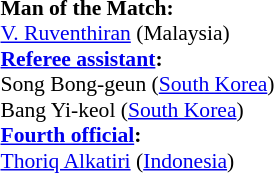<table style="width:100%; font-size:90%;">
<tr>
<td><br><strong>Man of the Match:</strong>
<br><a href='#'>V. Ruventhiran</a> (Malaysia)<br><strong><a href='#'>Referee assistant</a>:</strong>
<br>Song Bong-geun (<a href='#'>South Korea</a>)
<br>Bang Yi-keol (<a href='#'>South Korea</a>)
<br><strong><a href='#'>Fourth official</a>:</strong>
<br><a href='#'>Thoriq Alkatiri</a> (<a href='#'>Indonesia</a>)</td>
</tr>
</table>
